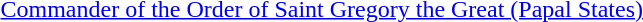<table>
<tr>
<td rowspan=2 style="width:60px; vertical-align:top;"></td>
<td><a href='#'>Commander of the Order of Saint Gregory the Great (Papal States)</a></td>
</tr>
<tr>
<td></td>
</tr>
</table>
